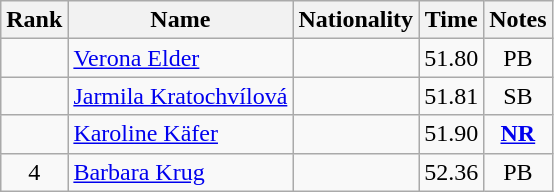<table class="wikitable sortable" style="text-align:center">
<tr>
<th>Rank</th>
<th>Name</th>
<th>Nationality</th>
<th>Time</th>
<th>Notes</th>
</tr>
<tr>
<td></td>
<td align="left"><a href='#'>Verona Elder</a></td>
<td align=left></td>
<td>51.80</td>
<td>PB</td>
</tr>
<tr>
<td></td>
<td align="left"><a href='#'>Jarmila Kratochvílová</a></td>
<td align=left></td>
<td>51.81</td>
<td>SB</td>
</tr>
<tr>
<td></td>
<td align="left"><a href='#'>Karoline Käfer</a></td>
<td align=left></td>
<td>51.90</td>
<td><strong><a href='#'>NR</a></strong></td>
</tr>
<tr>
<td>4</td>
<td align="left"><a href='#'>Barbara Krug</a></td>
<td align=left></td>
<td>52.36</td>
<td>PB</td>
</tr>
</table>
